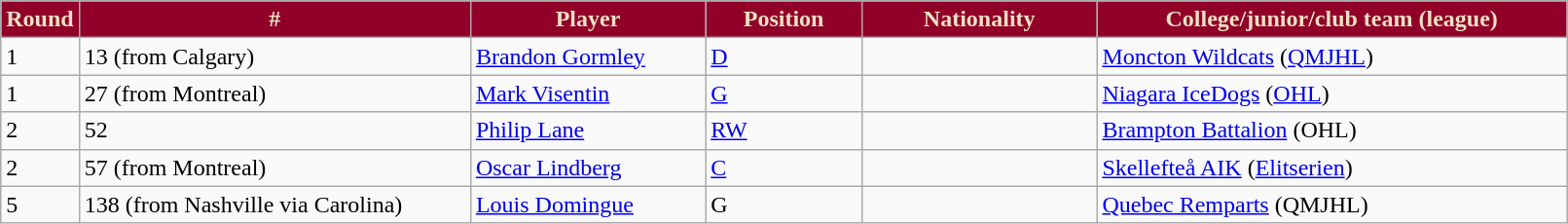<table class="wikitable">
<tr>
<th style="background:#900028; color:#EEE1C5" width="5.0%">Round</th>
<th style="background:#900028; color:#EEE1C5" width="25.0%">#</th>
<th style="background:#900028; color:#EEE1C5" width="15.0%">Player</th>
<th style="background:#900028; color:#EEE1C5" width="10.0%">Position</th>
<th style="background:#900028; color:#EEE1C5" width="15.0%">Nationality</th>
<th style="background:#900028; color:#EEE1C5" width="60.0%">College/junior/club team (league)</th>
</tr>
<tr>
<td>1</td>
<td>13 (from Calgary)</td>
<td><a href='#'>Brandon Gormley</a></td>
<td><a href='#'>D</a></td>
<td></td>
<td><a href='#'>Moncton Wildcats</a> (<a href='#'>QMJHL</a>)</td>
</tr>
<tr>
<td>1</td>
<td>27 (from Montreal)</td>
<td><a href='#'>Mark Visentin</a></td>
<td><a href='#'>G</a></td>
<td></td>
<td><a href='#'>Niagara IceDogs</a> (<a href='#'>OHL</a>)</td>
</tr>
<tr>
<td>2</td>
<td>52</td>
<td><a href='#'>Philip Lane</a></td>
<td><a href='#'>RW</a></td>
<td></td>
<td><a href='#'>Brampton Battalion</a> (OHL)</td>
</tr>
<tr>
<td>2</td>
<td>57 (from Montreal)</td>
<td><a href='#'>Oscar Lindberg</a></td>
<td><a href='#'>C</a></td>
<td></td>
<td><a href='#'>Skellefteå AIK</a> (<a href='#'>Elitserien</a>)</td>
</tr>
<tr>
<td>5</td>
<td>138 (from Nashville via Carolina)</td>
<td><a href='#'>Louis Domingue</a></td>
<td>G</td>
<td></td>
<td><a href='#'>Quebec Remparts</a> (QMJHL)</td>
</tr>
</table>
